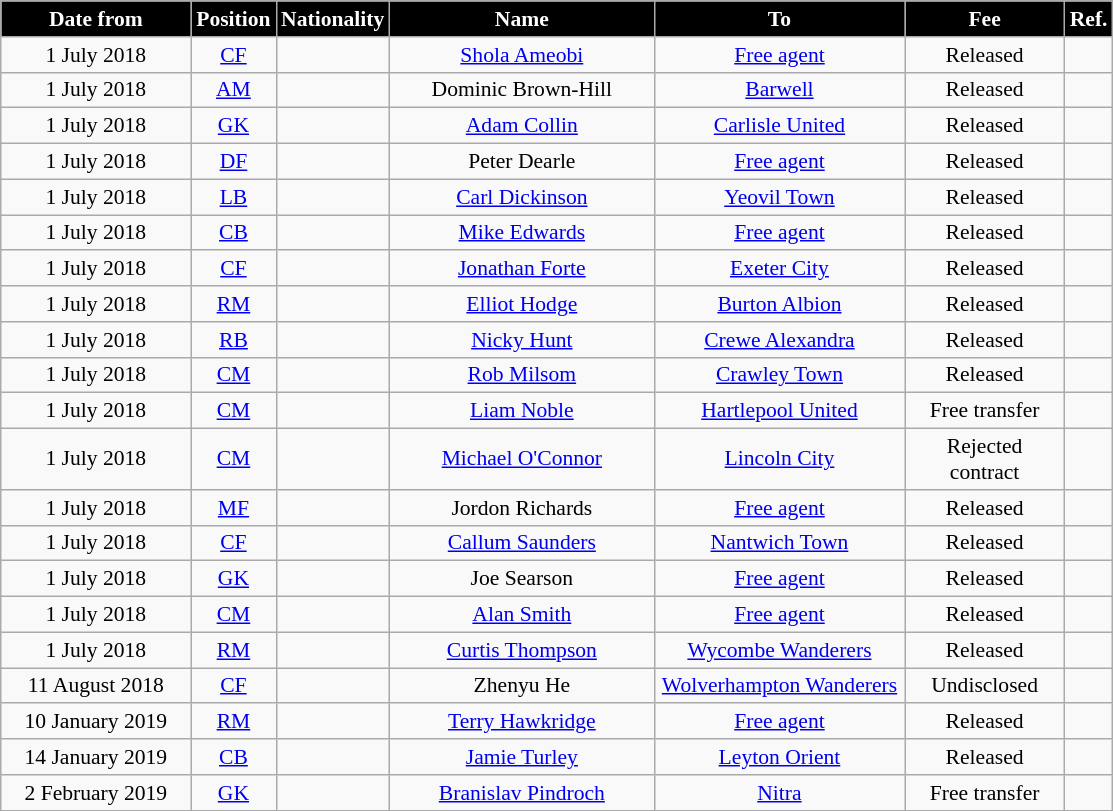<table class="wikitable"  style="text-align:center; font-size:90%; ">
<tr>
<th style="background:#000000; color:#FFFFFF; width:120px;">Date from</th>
<th style="background:#000000; color:#FFFFFF; width:50px;">Position</th>
<th style="background:#000000; color:#FFFFFF; width:50px;">Nationality</th>
<th style="background:#000000; color:#FFFFFF; width:170px;">Name</th>
<th style="background:#000000; color:#FFFFFF; width:160px;">To</th>
<th style="background:#000000; color:#FFFFFF; width:100px;">Fee</th>
<th style="background:#000000; color:#FFFFFF; width:25px;">Ref.</th>
</tr>
<tr>
<td>1 July 2018</td>
<td><a href='#'>CF</a></td>
<td></td>
<td><a href='#'>Shola Ameobi</a></td>
<td><a href='#'>Free agent</a></td>
<td>Released</td>
<td></td>
</tr>
<tr>
<td>1 July 2018</td>
<td><a href='#'>AM</a></td>
<td></td>
<td>Dominic Brown-Hill</td>
<td><a href='#'>Barwell</a></td>
<td>Released</td>
<td></td>
</tr>
<tr>
<td>1 July 2018</td>
<td><a href='#'>GK</a></td>
<td></td>
<td><a href='#'>Adam Collin</a></td>
<td><a href='#'>Carlisle United</a></td>
<td>Released</td>
<td></td>
</tr>
<tr>
<td>1 July 2018</td>
<td><a href='#'>DF</a></td>
<td></td>
<td>Peter Dearle</td>
<td><a href='#'>Free agent</a></td>
<td>Released</td>
<td></td>
</tr>
<tr>
<td>1 July 2018</td>
<td><a href='#'>LB</a></td>
<td></td>
<td><a href='#'>Carl Dickinson</a></td>
<td><a href='#'>Yeovil Town</a></td>
<td>Released</td>
<td></td>
</tr>
<tr>
<td>1 July 2018</td>
<td><a href='#'>CB</a></td>
<td></td>
<td><a href='#'>Mike Edwards</a></td>
<td><a href='#'>Free agent</a></td>
<td>Released</td>
<td></td>
</tr>
<tr>
<td>1 July 2018</td>
<td><a href='#'>CF</a></td>
<td></td>
<td><a href='#'>Jonathan Forte</a></td>
<td><a href='#'>Exeter City</a></td>
<td>Released</td>
<td></td>
</tr>
<tr>
<td>1 July 2018</td>
<td><a href='#'>RM</a></td>
<td></td>
<td><a href='#'>Elliot Hodge</a></td>
<td><a href='#'>Burton Albion</a></td>
<td>Released</td>
<td></td>
</tr>
<tr>
<td>1 July 2018</td>
<td><a href='#'>RB</a></td>
<td></td>
<td><a href='#'>Nicky Hunt</a></td>
<td><a href='#'>Crewe Alexandra</a></td>
<td>Released</td>
<td></td>
</tr>
<tr>
<td>1 July 2018</td>
<td><a href='#'>CM</a></td>
<td></td>
<td><a href='#'>Rob Milsom</a></td>
<td><a href='#'>Crawley Town</a></td>
<td>Released</td>
<td></td>
</tr>
<tr>
<td>1 July 2018</td>
<td><a href='#'>CM</a></td>
<td></td>
<td><a href='#'>Liam Noble</a></td>
<td><a href='#'>Hartlepool United</a></td>
<td>Free transfer</td>
<td></td>
</tr>
<tr>
<td>1 July 2018</td>
<td><a href='#'>CM</a></td>
<td></td>
<td><a href='#'>Michael O'Connor</a></td>
<td><a href='#'>Lincoln City</a></td>
<td>Rejected contract</td>
<td></td>
</tr>
<tr>
<td>1 July 2018</td>
<td><a href='#'>MF</a></td>
<td></td>
<td>Jordon Richards</td>
<td><a href='#'>Free agent</a></td>
<td>Released</td>
<td></td>
</tr>
<tr>
<td>1 July 2018</td>
<td><a href='#'>CF</a></td>
<td></td>
<td><a href='#'>Callum Saunders</a></td>
<td><a href='#'>Nantwich Town</a></td>
<td>Released</td>
<td></td>
</tr>
<tr>
<td>1 July 2018</td>
<td><a href='#'>GK</a></td>
<td></td>
<td>Joe Searson</td>
<td><a href='#'>Free agent</a></td>
<td>Released</td>
<td></td>
</tr>
<tr>
<td>1 July 2018</td>
<td><a href='#'>CM</a></td>
<td></td>
<td><a href='#'>Alan Smith</a></td>
<td><a href='#'>Free agent</a></td>
<td>Released</td>
<td></td>
</tr>
<tr>
<td>1 July 2018</td>
<td><a href='#'>RM</a></td>
<td></td>
<td><a href='#'>Curtis Thompson</a></td>
<td><a href='#'>Wycombe Wanderers</a></td>
<td>Released</td>
<td></td>
</tr>
<tr>
<td>11 August 2018</td>
<td><a href='#'>CF</a></td>
<td></td>
<td>Zhenyu He</td>
<td><a href='#'>Wolverhampton Wanderers</a></td>
<td>Undisclosed</td>
<td></td>
</tr>
<tr>
<td>10 January 2019</td>
<td><a href='#'>RM</a></td>
<td></td>
<td><a href='#'>Terry Hawkridge</a></td>
<td><a href='#'>Free agent</a></td>
<td>Released</td>
<td></td>
</tr>
<tr>
<td>14 January 2019</td>
<td><a href='#'>CB</a></td>
<td></td>
<td><a href='#'>Jamie Turley</a></td>
<td><a href='#'>Leyton Orient</a></td>
<td>Released</td>
<td></td>
</tr>
<tr>
<td>2 February 2019</td>
<td><a href='#'>GK</a></td>
<td></td>
<td><a href='#'>Branislav Pindroch</a></td>
<td> <a href='#'>Nitra</a></td>
<td>Free transfer</td>
<td></td>
</tr>
</table>
